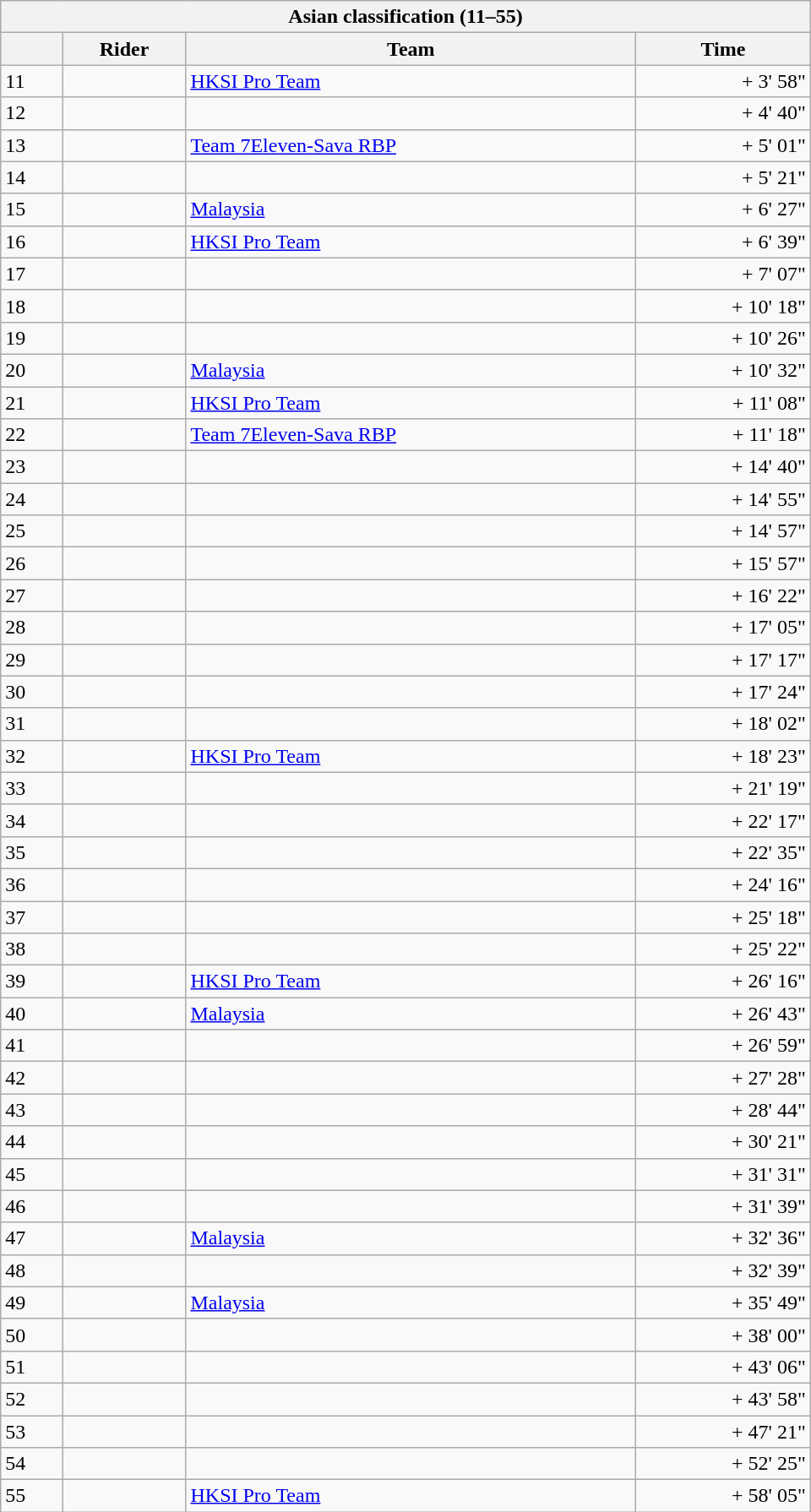<table class="collapsible collapsed wikitable" style="width:40em;margin-top:0">
<tr>
<th colspan=4>Asian classification (11–55)</th>
</tr>
<tr>
<th></th>
<th>Rider</th>
<th>Team</th>
<th>Time</th>
</tr>
<tr>
<td>11</td>
<td></td>
<td><a href='#'>HKSI Pro Team</a></td>
<td align="right">+ 3' 58"</td>
</tr>
<tr>
<td>12</td>
<td></td>
<td></td>
<td align="right">+ 4' 40"</td>
</tr>
<tr>
<td>13</td>
<td></td>
<td><a href='#'>Team 7Eleven-Sava RBP</a></td>
<td align="right">+ 5' 01"</td>
</tr>
<tr>
<td>14</td>
<td></td>
<td></td>
<td align="right">+ 5' 21"</td>
</tr>
<tr>
<td>15</td>
<td></td>
<td><a href='#'>Malaysia</a></td>
<td align="right">+ 6' 27"</td>
</tr>
<tr>
<td>16</td>
<td></td>
<td><a href='#'>HKSI Pro Team</a></td>
<td align="right">+ 6' 39"</td>
</tr>
<tr>
<td>17</td>
<td></td>
<td></td>
<td align="right">+ 7' 07"</td>
</tr>
<tr>
<td>18</td>
<td></td>
<td></td>
<td align="right">+ 10' 18"</td>
</tr>
<tr>
<td>19</td>
<td></td>
<td></td>
<td align="right">+ 10' 26"</td>
</tr>
<tr>
<td>20</td>
<td></td>
<td><a href='#'>Malaysia</a></td>
<td align="right">+ 10' 32"</td>
</tr>
<tr>
<td>21</td>
<td></td>
<td><a href='#'>HKSI Pro Team</a></td>
<td align="right">+ 11' 08"</td>
</tr>
<tr>
<td>22</td>
<td></td>
<td><a href='#'>Team 7Eleven-Sava RBP</a></td>
<td align="right">+ 11' 18"</td>
</tr>
<tr>
<td>23</td>
<td></td>
<td></td>
<td align="right">+ 14' 40"</td>
</tr>
<tr>
<td>24</td>
<td></td>
<td></td>
<td align="right">+ 14' 55"</td>
</tr>
<tr>
<td>25</td>
<td></td>
<td></td>
<td align="right">+ 14' 57"</td>
</tr>
<tr>
<td>26</td>
<td></td>
<td></td>
<td align="right">+ 15' 57"</td>
</tr>
<tr>
<td>27</td>
<td></td>
<td></td>
<td align="right">+ 16' 22"</td>
</tr>
<tr>
<td>28</td>
<td></td>
<td></td>
<td align="right">+ 17' 05"</td>
</tr>
<tr>
<td>29</td>
<td></td>
<td></td>
<td align="right">+ 17' 17"</td>
</tr>
<tr>
<td>30</td>
<td></td>
<td></td>
<td align="right">+ 17' 24"</td>
</tr>
<tr>
<td>31</td>
<td></td>
<td></td>
<td align="right">+ 18' 02"</td>
</tr>
<tr>
<td>32</td>
<td></td>
<td><a href='#'>HKSI Pro Team</a></td>
<td align="right">+ 18' 23"</td>
</tr>
<tr>
<td>33</td>
<td></td>
<td></td>
<td align="right">+ 21' 19"</td>
</tr>
<tr>
<td>34</td>
<td></td>
<td></td>
<td align="right">+ 22' 17"</td>
</tr>
<tr>
<td>35</td>
<td></td>
<td></td>
<td align="right">+ 22' 35"</td>
</tr>
<tr>
<td>36</td>
<td></td>
<td></td>
<td align="right">+ 24' 16"</td>
</tr>
<tr>
<td>37</td>
<td></td>
<td></td>
<td align="right">+ 25' 18"</td>
</tr>
<tr>
<td>38</td>
<td></td>
<td></td>
<td align="right">+ 25' 22"</td>
</tr>
<tr>
<td>39</td>
<td></td>
<td><a href='#'>HKSI Pro Team</a></td>
<td align="right">+ 26' 16"</td>
</tr>
<tr>
<td>40</td>
<td></td>
<td><a href='#'>Malaysia</a></td>
<td align="right">+ 26' 43"</td>
</tr>
<tr>
<td>41</td>
<td></td>
<td></td>
<td align="right">+ 26' 59"</td>
</tr>
<tr>
<td>42</td>
<td></td>
<td></td>
<td align="right">+ 27' 28"</td>
</tr>
<tr>
<td>43</td>
<td></td>
<td></td>
<td align="right">+ 28' 44"</td>
</tr>
<tr>
<td>44</td>
<td></td>
<td></td>
<td align="right">+ 30' 21"</td>
</tr>
<tr>
<td>45</td>
<td></td>
<td></td>
<td align="right">+ 31' 31"</td>
</tr>
<tr>
<td>46</td>
<td></td>
<td></td>
<td align="right">+ 31' 39"</td>
</tr>
<tr>
<td>47</td>
<td></td>
<td><a href='#'>Malaysia</a></td>
<td align="right">+ 32' 36"</td>
</tr>
<tr>
<td>48</td>
<td></td>
<td></td>
<td align="right">+ 32' 39"</td>
</tr>
<tr>
<td>49</td>
<td></td>
<td><a href='#'>Malaysia</a></td>
<td align="right">+ 35' 49"</td>
</tr>
<tr>
<td>50</td>
<td></td>
<td></td>
<td align="right">+ 38' 00"</td>
</tr>
<tr>
<td>51</td>
<td></td>
<td></td>
<td align="right">+ 43' 06"</td>
</tr>
<tr>
<td>52</td>
<td></td>
<td></td>
<td align="right">+ 43' 58"</td>
</tr>
<tr>
<td>53</td>
<td></td>
<td></td>
<td align="right">+ 47' 21"</td>
</tr>
<tr>
<td>54</td>
<td></td>
<td></td>
<td align="right">+ 52' 25"</td>
</tr>
<tr>
<td>55</td>
<td></td>
<td><a href='#'>HKSI Pro Team</a></td>
<td align="right">+ 58' 05"</td>
</tr>
</table>
